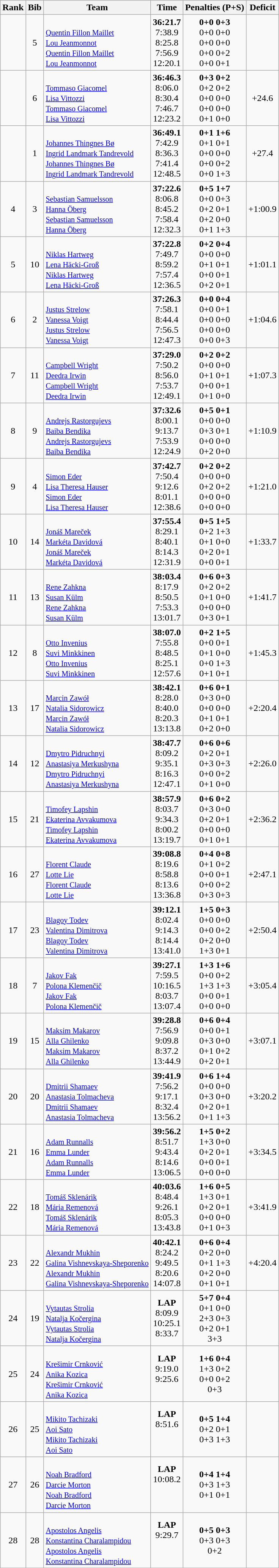<table class="wikitable sortable" style="text-align:center">
<tr>
<th>Rank</th>
<th>Bib</th>
<th>Team</th>
<th>Time</th>
<th>Penalties (P+S)</th>
<th>Deficit</th>
</tr>
<tr>
<td></td>
<td>5</td>
<td align=left><br><small><a href='#'>Quentin Fillon Maillet</a><br><a href='#'>Lou Jeanmonnot</a><br><a href='#'>Quentin Fillon Maillet</a><br><a href='#'>Lou Jeanmonnot</a></small></td>
<td><strong>36:21.7</strong><br>7:38.9<br>8:25.8<br>7:56.9<br>12:20.1</td>
<td><strong>0+0 0+3</strong><br>0+0 0+0<br>0+0 0+0<br>0+0 0+2<br>0+0 0+1</td>
<td></td>
</tr>
<tr>
<td></td>
<td>6</td>
<td align=left><br><small><a href='#'>Tommaso Giacomel</a><br><a href='#'>Lisa Vittozzi</a><br><a href='#'>Tommaso Giacomel</a><br><a href='#'>Lisa Vittozzi</a></small></td>
<td><strong>36:46.3</strong><br>8:06.0<br>8:30.4<br>7:46.7<br>12:23.2</td>
<td><strong>0+3 0+2</strong><br>0+2 0+2<br>0+0 0+0<br>0+0 0+0<br>0+1 0+0</td>
<td>+24.6</td>
</tr>
<tr>
<td></td>
<td>1</td>
<td align=left><br><small><a href='#'>Johannes Thingnes Bø</a><br><a href='#'>Ingrid Landmark Tandrevold</a><br><a href='#'>Johannes Thingnes Bø</a><br><a href='#'>Ingrid Landmark Tandrevold</a></small></td>
<td><strong>36:49.1</strong><br>7:42.9<br>8:36.3<br>7:41.4<br>12:48.5</td>
<td><strong>0+1 1+6</strong><br>0+1 0+1<br>0+0 0+0<br>0+0 0+2<br>0+0 1+3</td>
<td>+27.4</td>
</tr>
<tr>
<td>4</td>
<td>3</td>
<td align=left><br><small><a href='#'>Sebastian Samuelsson</a><br><a href='#'>Hanna Öberg</a><br><a href='#'>Sebastian Samuelsson</a><br><a href='#'>Hanna Öberg</a></small></td>
<td><strong>37:22.6</strong><br>8:06.8<br>8:45.2<br>7:58.4<br>12:32.3</td>
<td><strong>0+5 1+7</strong><br>0+0 0+3<br>0+2 0+1<br>0+2 0+0<br>0+1 1+3</td>
<td>+1:00.9</td>
</tr>
<tr>
<td>5</td>
<td>10</td>
<td align=left><br><small><a href='#'>Niklas Hartweg</a><br><a href='#'>Lena Häcki-Groß</a><br><a href='#'>Niklas Hartweg</a><br><a href='#'>Lena Häcki-Groß</a></small></td>
<td><strong>37:22.8</strong><br>7:49.7<br>8:59.2<br>7:57.4<br>12:36.5</td>
<td><strong>0+2 0+4</strong><br>0+0 0+0<br>0+1 0+1<br>0+0 0+1<br>0+2 0+1</td>
<td>+1:01.1</td>
</tr>
<tr>
<td>6</td>
<td>2</td>
<td align=left><br><small><a href='#'>Justus Strelow</a><br><a href='#'>Vanessa Voigt</a><br><a href='#'>Justus Strelow</a><br><a href='#'>Vanessa Voigt</a></small></td>
<td><strong>37:26.3</strong><br>7:58.1<br>8:44.4<br>7:56.5<br>12:47.3</td>
<td><strong>0+0 0+4</strong><br>0+0 0+1<br>0+0 0+0<br>0+0 0+0<br>0+0 0+3</td>
<td>+1:04.6</td>
</tr>
<tr>
<td>7</td>
<td>11</td>
<td align=left><br><small><a href='#'>Campbell Wright</a><br><a href='#'>Deedra Irwin</a><br><a href='#'>Campbell Wright</a><br><a href='#'>Deedra Irwin</a></small></td>
<td><strong>37:29.0</strong><br>7:50.2<br>8:56.0<br>7:53.7<br>12:49.1</td>
<td><strong>0+2 0+2</strong><br>0+0 0+0<br>0+1 0+1<br>0+0 0+1<br>0+1 0+0</td>
<td>+1:07.3</td>
</tr>
<tr>
<td>8</td>
<td>9</td>
<td align=left><br><small><a href='#'>Andrejs Rastorgujevs</a><br><a href='#'>Baiba Bendika</a><br><a href='#'>Andrejs Rastorgujevs</a><br><a href='#'>Baiba Bendika</a></small></td>
<td><strong>37:32.6</strong><br>8:00.1<br>9:13.7<br>7:53.9<br>12:24.9</td>
<td><strong>0+5 0+1</strong><br>0+0 0+0<br>0+3 0+1<br>0+0 0+0<br>0+2 0+0</td>
<td>+1:10.9</td>
</tr>
<tr>
<td>9</td>
<td>4</td>
<td align=left><br><small><a href='#'>Simon Eder</a><br><a href='#'>Lisa Theresa Hauser</a><br><a href='#'>Simon Eder</a><br><a href='#'>Lisa Theresa Hauser</a></small></td>
<td><strong>37:42.7</strong><br>7:50.4<br>9:12.6<br>8:01.1<br>12:38.6</td>
<td><strong>0+2 0+2</strong><br>0+0 0+0<br>0+2 0+2<br>0+0 0+0<br>0+0 0+0</td>
<td>+1:21.0</td>
</tr>
<tr>
<td>10</td>
<td>14</td>
<td align=left><br><small><a href='#'>Jonáš Mareček</a><br><a href='#'>Markéta Davidová</a><br><a href='#'>Jonáš Mareček</a><br><a href='#'>Markéta Davidová</a></small></td>
<td><strong>37:55.4</strong><br>8:29.1<br>8:40.1<br>8:14.3<br>12:31.9</td>
<td><strong>0+5 1+5</strong><br>0+2 1+3<br>0+1 0+0<br>0+2 0+1<br>0+0 0+1</td>
<td>+1:33.7</td>
</tr>
<tr>
<td>11</td>
<td>13</td>
<td align=left><br><small><a href='#'>Rene Zahkna</a><br><a href='#'>Susan Külm</a><br><a href='#'>Rene Zahkna</a><br><a href='#'>Susan Külm</a></small></td>
<td><strong>38:03.4</strong><br>8:17.9<br>8:50.5<br>7:53.3<br>13:01.7</td>
<td><strong>0+6 0+3</strong><br>0+2 0+2<br>0+1 0+0<br>0+0 0+0<br>0+3 0+1</td>
<td>+1:41.7</td>
</tr>
<tr>
<td>12</td>
<td>8</td>
<td align=left><br><small><a href='#'>Otto Invenius</a><br><a href='#'>Suvi Minkkinen</a><br><a href='#'>Otto Invenius</a><br><a href='#'>Suvi Minkkinen</a></small></td>
<td><strong>38:07.0</strong><br>7:55.8<br>8:48.5<br>8:25.1<br>12:57.6</td>
<td><strong>0+2 1+5</strong><br>0+0 0+1<br>0+1 0+0<br>0+0 1+3<br>0+1 0+1</td>
<td>+1:45.3</td>
</tr>
<tr>
<td>13</td>
<td>17</td>
<td align=left><br><small><a href='#'>Marcin Zawół</a><br><a href='#'>Natalia Sidorowicz</a><br><a href='#'>Marcin Zawół</a><br><a href='#'>Natalia Sidorowicz</a></small></td>
<td><strong>38:42.1</strong><br>8:28.0<br>8:40.0<br>8:20.3<br>13:13.8</td>
<td><strong>0+6 0+1</strong><br>0+3 0+0<br>0+0 0+0<br>0+1 0+1<br>0+2 0+0</td>
<td>+2:20.4</td>
</tr>
<tr>
<td>14</td>
<td>12</td>
<td align=left><br><small><a href='#'>Dmytro Pidruchnyi</a><br><a href='#'>Anastasiya Merkushyna</a><br><a href='#'>Dmytro Pidruchnyi</a><br><a href='#'>Anastasiya Merkushyna</a></small></td>
<td><strong>38:47.7</strong><br>8:09.2<br>9:35.1<br>8:16.3<br>12:47.1</td>
<td><strong>0+6 0+6</strong><br>0+2 0+1<br>0+3 0+3<br>0+0 0+2<br>0+1 0+0</td>
<td>+2:26.0</td>
</tr>
<tr>
<td>15</td>
<td>21</td>
<td align=left><br><small><a href='#'>Timofey Lapshin</a><br><a href='#'>Ekaterina Avvakumova</a><br><a href='#'>Timofey Lapshin</a><br><a href='#'>Ekaterina Avvakumova</a></small></td>
<td><strong>38:57.9</strong><br>8:03.7<br>9:34.3<br>8:00.2<br>13:19.7</td>
<td><strong>0+6 0+2</strong><br>0+3 0+0<br>0+2 0+1<br>0+0 0+0<br>0+1 0+1</td>
<td>+2:36.2</td>
</tr>
<tr>
<td>16</td>
<td>27</td>
<td align=left><br><small><a href='#'>Florent Claude</a><br><a href='#'>Lotte Lie</a><br><a href='#'>Florent Claude</a><br><a href='#'>Lotte Lie</a></small></td>
<td><strong>39:08.8</strong><br>8:19.6<br>8:58.8<br>8:13.6<br>13:36.8</td>
<td><strong>0+4 0+8</strong><br>0+1 0+2<br>0+0 0+1<br>0+0 0+2<br>0+3 0+3</td>
<td>+2:47.1</td>
</tr>
<tr>
<td>17</td>
<td>23</td>
<td align=left><br><small><a href='#'>Blagoy Todev</a><br><a href='#'>Valentina Dimitrova</a><br><a href='#'>Blagoy Todev</a><br><a href='#'>Valentina Dimitrova</a></small></td>
<td><strong>39:12.1</strong><br>8:02.4<br>9:14.3<br>8:14.4<br>13:41.0</td>
<td><strong>1+5 0+3</strong><br>0+0 0+0<br>0+0 0+2<br>0+2 0+0<br>1+3 0+1</td>
<td>+2:50.4</td>
</tr>
<tr>
<td>18</td>
<td>7</td>
<td align=left><br><small><a href='#'>Jakov Fak</a><br><a href='#'>Polona Klemenčič</a><br><a href='#'>Jakov Fak</a><br><a href='#'>Polona Klemenčič</a></small></td>
<td><strong>39:27.1</strong><br>7:59.5<br>10:16.5<br>8:03.7<br>13:07.4</td>
<td><strong>1+3 1+6</strong><br>0+0 0+2<br>1+3 1+3<br>0+0 0+1<br>0+0 0+0</td>
<td>+3:05.4</td>
</tr>
<tr>
<td>19</td>
<td>15</td>
<td align=left><br><small><a href='#'>Maksim Makarov</a><br><a href='#'>Alla Ghilenko</a><br><a href='#'>Maksim Makarov</a><br><a href='#'>Alla Ghilenko</a></small></td>
<td><strong>39:28.8</strong><br>7:56.9<br>9:09.8<br>8:37.2<br>13:44.9</td>
<td><strong>0+6 0+4</strong><br>0+0 0+1<br>0+3 0+0<br>0+1 0+2<br>0+2 0+1</td>
<td>+3:07.1</td>
</tr>
<tr>
<td>20</td>
<td>20</td>
<td align=left><br><small><a href='#'>Dmitrii Shamaev</a><br><a href='#'>Anastasia Tolmacheva</a><br><a href='#'>Dmitrii Shamaev</a><br><a href='#'>Anastasia Tolmacheva</a></small></td>
<td><strong>39:41.9</strong><br>7:56.2<br>9:17.1<br>8:32.4<br>13:56.2</td>
<td><strong>0+6 1+4</strong><br>0+0 0+0<br>0+3 0+0<br>0+2 0+1<br>0+1 1+3</td>
<td>+3:20.2</td>
</tr>
<tr>
<td>21</td>
<td>16</td>
<td align=left><br><small><a href='#'>Adam Runnalls</a><br><a href='#'>Emma Lunder</a><br><a href='#'>Adam Runnalls</a><br><a href='#'>Emma Lunder</a></small></td>
<td><strong>39:56.2</strong><br>8:51.7<br>9:43.4<br>8:14.6<br>13:06.5</td>
<td><strong>1+5 0+2</strong><br>1+3 0+0<br>0+2 0+1<br>0+0 0+1<br>0+0 0+0</td>
<td>+3:34.5</td>
</tr>
<tr>
<td>22</td>
<td>18</td>
<td align=left><br><small><a href='#'>Tomáš Sklenárik</a><br><a href='#'>Mária Remenová</a><br><a href='#'>Tomáš Sklenárik</a><br><a href='#'>Mária Remenová</a></small></td>
<td><strong>40:03.6</strong><br>8:48.4<br>9:26.1<br>8:05.3<br>13:43.8</td>
<td><strong>1+6 0+5</strong><br>1+3 0+1<br>0+2 0+1<br>0+0 0+0<br>0+1 0+3</td>
<td>+3:41.9</td>
</tr>
<tr>
<td>23</td>
<td>22</td>
<td align=left><br><small><a href='#'>Alexandr Mukhin</a><br><a href='#'>Galina Vishnevskaya-Sheporenko</a><br><a href='#'>Alexandr Mukhin</a><br><a href='#'>Galina Vishnevskaya-Sheporenko</a></small></td>
<td><strong>40:42.1</strong><br>8:24.2<br>9:49.5<br>8:20.6<br>14:07.8</td>
<td><strong>0+6 0+4</strong><br>0+2 0+0<br>0+1 1+3<br>0+2 0+0<br>0+1 0+1</td>
<td>+4:20.4</td>
</tr>
<tr>
<td>24</td>
<td>19</td>
<td align=left><br><small><a href='#'>Vytautas Strolia</a><br><a href='#'>Natalja Kočergina</a><br><a href='#'>Vytautas Strolia</a><br><a href='#'>Natalja Kočergina</a></small></td>
<td><strong>LAP</strong><br>8:09.9<br>10:25.1<br>8:33.7<br></td>
<td><strong>5+7 0+4</strong><br>0+1 0+0<br>2+3 0+3<br>0+2 0+1<br>3+3</td>
<td></td>
</tr>
<tr>
<td>25</td>
<td>24</td>
<td align=left><br><small><a href='#'>Krešimir Crnković</a><br><a href='#'>Anika Kozica</a><br><a href='#'>Krešimir Crnković</a><br><a href='#'>Anika Kozica</a></small></td>
<td><strong>LAP</strong><br>9:19.0<br>9:25.6<br><br></td>
<td><strong>1+6 0+4</strong><br>1+3 0+2<br>0+0 0+2<br>0+3</td>
<td></td>
</tr>
<tr>
<td>26</td>
<td>25</td>
<td align=left><br><small><a href='#'>Mikito Tachizaki</a><br><a href='#'>Aoi Sato</a><br><a href='#'>Mikito Tachizaki</a><br><a href='#'>Aoi Sato</a></small></td>
<td><strong>LAP</strong><br>8:51.6<br><br><br></td>
<td><strong>0+5 1+4</strong><br>0+2 0+1<br>0+3 1+3</td>
<td></td>
</tr>
<tr>
<td>27</td>
<td>26</td>
<td align=left><br><small><a href='#'>Noah Bradford</a><br><a href='#'>Darcie Morton</a><br><a href='#'>Noah Bradford</a><br><a href='#'>Darcie Morton</a></small></td>
<td><strong>LAP</strong><br>10:08.2<br><br><br></td>
<td><strong>0+4 1+4</strong><br>0+3 1+3<br>0+1 0+1</td>
<td></td>
</tr>
<tr>
<td>28</td>
<td>28</td>
<td align=left><br><small><a href='#'>Apostolos Angelis</a><br><a href='#'>Konstantina Charalampidou</a><br><a href='#'>Apostolos Angelis</a><br><a href='#'>Konstantina Charalampidou</a></small></td>
<td><strong>LAP</strong><br>9:29.7<br><br><br></td>
<td><strong>0+5 0+3</strong><br>0+3 0+3<br>0+2</td>
<td></td>
</tr>
</table>
